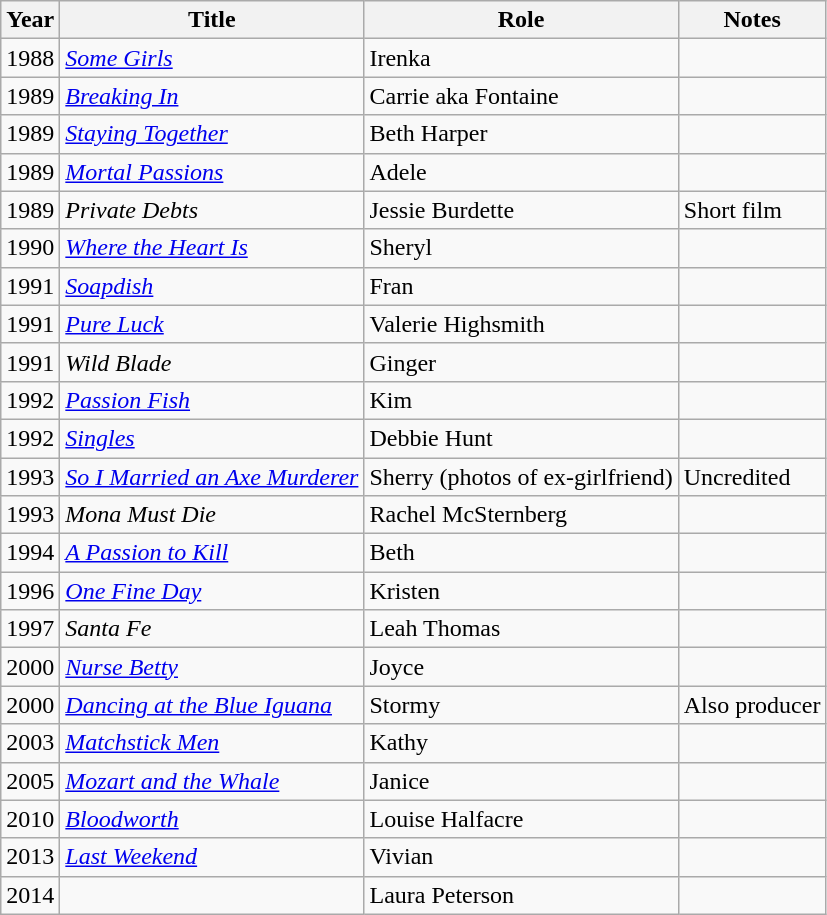<table class="wikitable sortable">
<tr>
<th>Year</th>
<th>Title</th>
<th>Role</th>
<th class="unsortable">Notes</th>
</tr>
<tr>
<td>1988</td>
<td><em><a href='#'>Some Girls</a></em></td>
<td>Irenka</td>
<td></td>
</tr>
<tr>
<td>1989</td>
<td><em><a href='#'>Breaking In</a></em></td>
<td>Carrie aka Fontaine</td>
<td></td>
</tr>
<tr>
<td>1989</td>
<td><em><a href='#'>Staying Together</a></em></td>
<td>Beth Harper</td>
<td></td>
</tr>
<tr>
<td>1989</td>
<td><em><a href='#'>Mortal Passions</a></em></td>
<td>Adele</td>
<td></td>
</tr>
<tr>
<td>1989</td>
<td><em>Private Debts</em></td>
<td>Jessie Burdette</td>
<td>Short film</td>
</tr>
<tr>
<td>1990</td>
<td><em><a href='#'>Where the Heart Is</a></em></td>
<td>Sheryl</td>
<td></td>
</tr>
<tr>
<td>1991</td>
<td><em><a href='#'>Soapdish</a></em></td>
<td>Fran</td>
<td></td>
</tr>
<tr>
<td>1991</td>
<td><em><a href='#'>Pure Luck</a></em></td>
<td>Valerie Highsmith</td>
<td></td>
</tr>
<tr>
<td>1991</td>
<td><em>Wild Blade</em></td>
<td>Ginger</td>
<td></td>
</tr>
<tr>
<td>1992</td>
<td><em><a href='#'>Passion Fish</a></em></td>
<td>Kim</td>
<td></td>
</tr>
<tr>
<td>1992</td>
<td><em><a href='#'>Singles</a></em></td>
<td>Debbie Hunt</td>
<td></td>
</tr>
<tr>
<td>1993</td>
<td><em><a href='#'>So I Married an Axe Murderer</a></em></td>
<td>Sherry (photos of ex-girlfriend)</td>
<td>Uncredited</td>
</tr>
<tr>
<td>1993</td>
<td><em>Mona Must Die</em></td>
<td>Rachel McSternberg</td>
<td></td>
</tr>
<tr>
<td>1994</td>
<td><em><a href='#'>A Passion to Kill</a></em></td>
<td>Beth</td>
<td></td>
</tr>
<tr>
<td>1996</td>
<td><em><a href='#'>One Fine Day</a></em></td>
<td>Kristen</td>
<td></td>
</tr>
<tr>
<td>1997</td>
<td><em>Santa Fe</em></td>
<td>Leah Thomas</td>
<td></td>
</tr>
<tr>
<td>2000</td>
<td><em><a href='#'>Nurse Betty</a></em></td>
<td>Joyce</td>
<td></td>
</tr>
<tr>
<td>2000</td>
<td><em><a href='#'>Dancing at the Blue Iguana</a></em></td>
<td>Stormy</td>
<td>Also producer</td>
</tr>
<tr>
<td>2003</td>
<td><em><a href='#'>Matchstick Men</a></em></td>
<td>Kathy</td>
<td></td>
</tr>
<tr>
<td>2005</td>
<td><em><a href='#'>Mozart and the Whale</a></em></td>
<td>Janice</td>
<td></td>
</tr>
<tr>
<td>2010</td>
<td><em><a href='#'>Bloodworth</a></em></td>
<td>Louise Halfacre</td>
<td></td>
</tr>
<tr>
<td>2013</td>
<td><em><a href='#'>Last Weekend</a></em></td>
<td>Vivian</td>
<td></td>
</tr>
<tr>
<td>2014</td>
<td><em></em></td>
<td>Laura Peterson</td>
<td></td>
</tr>
</table>
